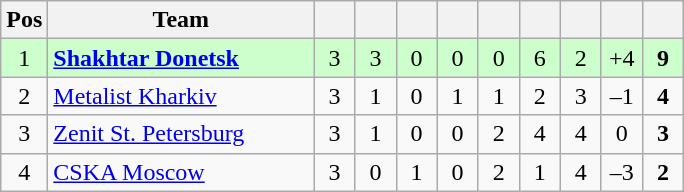<table class="wikitable" style="text-align: center;">
<tr>
<th width="20">Pos</th>
<th style="width:170px;">Team</th>
<th width="20"></th>
<th width="20"></th>
<th width="20"></th>
<th width="20"></th>
<th width="20"></th>
<th width="20"></th>
<th width="20"></th>
<th width="20"></th>
<th width="20"></th>
</tr>
<tr style="background:#ccffcc;">
<td>1</td>
<td style="text-align:left;"> <strong><a href='#'>Shakhtar Donetsk</a></strong></td>
<td>3</td>
<td>3</td>
<td>0</td>
<td>0</td>
<td>0</td>
<td>6</td>
<td>2</td>
<td>+4</td>
<td><strong>9</strong></td>
</tr>
<tr>
<td>2</td>
<td style="text-align:left;"> <a href='#'>Metalist Kharkiv</a></td>
<td>3</td>
<td>1</td>
<td>0</td>
<td>1</td>
<td>1</td>
<td>2</td>
<td>3</td>
<td>–1</td>
<td><strong>4</strong></td>
</tr>
<tr>
<td>3</td>
<td style="text-align:left;"> <a href='#'>Zenit St. Petersburg</a></td>
<td>3</td>
<td>1</td>
<td>0</td>
<td>0</td>
<td>2</td>
<td>4</td>
<td>4</td>
<td>0</td>
<td><strong>3</strong></td>
</tr>
<tr>
<td>4</td>
<td style="text-align:left;"> <a href='#'>CSKA Moscow</a></td>
<td>3</td>
<td>0</td>
<td>1</td>
<td>0</td>
<td>2</td>
<td>1</td>
<td>4</td>
<td>–3</td>
<td><strong>2</strong></td>
</tr>
</table>
